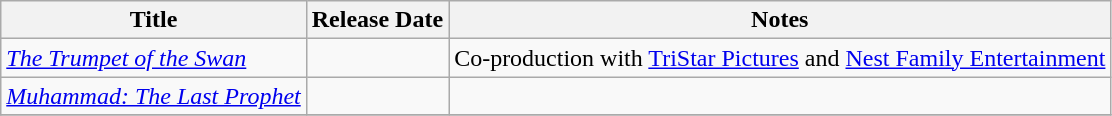<table class="wikitable sortable">
<tr>
<th>Title</th>
<th>Release Date</th>
<th>Notes</th>
</tr>
<tr>
<td><em><a href='#'>The Trumpet of the Swan</a></em></td>
<td></td>
<td>Co-production with <a href='#'>TriStar Pictures</a> and <a href='#'>Nest Family Entertainment</a></td>
</tr>
<tr>
<td><em><a href='#'>Muhammad: The Last Prophet</a></em></td>
<td></td>
<td></td>
</tr>
<tr>
</tr>
</table>
